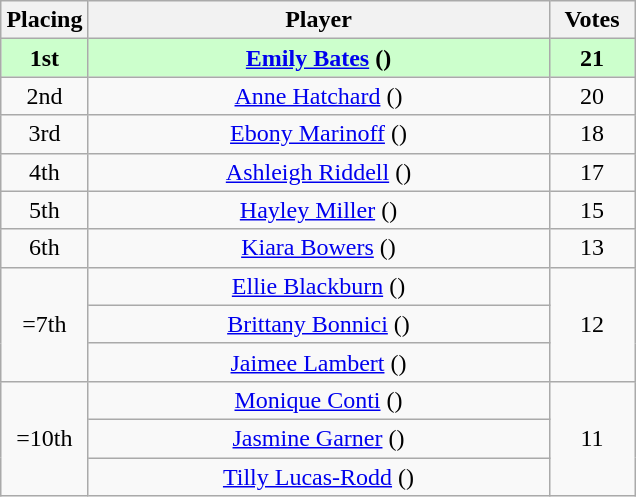<table class="wikitable" style="text-align:center;margin:1em auto;">
<tr>
<th style=width:50px>Placing</th>
<th style=width:300px>Player</th>
<th style=width:50px>Votes</th>
</tr>
<tr style=background:#cfc>
<td><strong>1st</strong></td>
<td><strong><a href='#'>Emily Bates</a> ()</strong></td>
<td><strong>21</strong></td>
</tr>
<tr>
<td>2nd</td>
<td><a href='#'>Anne Hatchard</a> ()</td>
<td>20</td>
</tr>
<tr>
<td>3rd</td>
<td><a href='#'>Ebony Marinoff</a> ()</td>
<td>18</td>
</tr>
<tr>
<td>4th</td>
<td><a href='#'>Ashleigh Riddell</a> ()</td>
<td>17</td>
</tr>
<tr>
<td>5th</td>
<td><a href='#'>Hayley Miller</a> ()</td>
<td>15</td>
</tr>
<tr>
<td>6th</td>
<td><a href='#'>Kiara Bowers</a> ()</td>
<td>13</td>
</tr>
<tr>
<td rowspan=3>=7th</td>
<td><a href='#'>Ellie Blackburn</a> ()</td>
<td rowspan=3>12</td>
</tr>
<tr>
<td><a href='#'>Brittany Bonnici</a> ()</td>
</tr>
<tr>
<td><a href='#'>Jaimee Lambert</a> ()</td>
</tr>
<tr>
<td rowspan=3>=10th</td>
<td><a href='#'>Monique Conti</a> ()</td>
<td rowspan=3>11</td>
</tr>
<tr>
<td><a href='#'>Jasmine Garner</a> ()</td>
</tr>
<tr>
<td><a href='#'>Tilly Lucas-Rodd</a> ()</td>
</tr>
</table>
